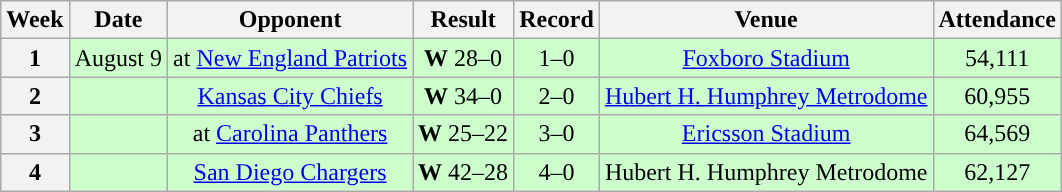<table class="wikitable" style="text-align:center">
<tr>
<th>Week</th>
<th>Date</th>
<th>Opponent</th>
<th>Result</th>
<th>Record</th>
<th>Venue</th>
<th>Attendance</th>
</tr>
<tr style="background:#cfc">
<th>1</th>
<td>August 9</td>
<td>at <a href='#'>New England Patriots</a></td>
<td><strong>W</strong> 28–0</td>
<td>1–0</td>
<td><a href='#'>Foxboro Stadium</a></td>
<td>54,111</td>
</tr>
<tr style="background:#cfc">
<th>2</th>
<td></td>
<td><a href='#'>Kansas City Chiefs</a></td>
<td><strong>W</strong> 34–0</td>
<td>2–0</td>
<td><a href='#'>Hubert H. Humphrey Metrodome</a></td>
<td>60,955</td>
</tr>
<tr style="background:#cfc">
<th>3</th>
<td></td>
<td>at <a href='#'>Carolina Panthers</a></td>
<td><strong>W</strong> 25–22 </td>
<td>3–0</td>
<td><a href='#'>Ericsson Stadium</a></td>
<td>64,569</td>
</tr>
<tr style="background:#cfc">
<th>4</th>
<td></td>
<td><a href='#'>San Diego Chargers</a></td>
<td><strong>W</strong> 42–28</td>
<td>4–0</td>
<td>Hubert H. Humphrey Metrodome</td>
<td>62,127</td>
</tr>
</table>
